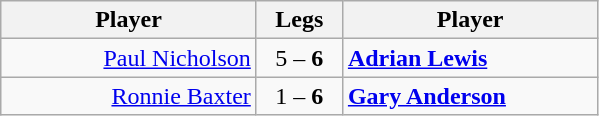<table class=wikitable style="text-align:center">
<tr>
<th width=163>Player</th>
<th width=50>Legs</th>
<th width=163>Player</th>
</tr>
<tr align=left>
<td align=right><a href='#'>Paul Nicholson</a> </td>
<td align=center>5 – <strong>6</strong></td>
<td> <strong><a href='#'>Adrian Lewis</a></strong></td>
</tr>
<tr align=left>
<td align=right><a href='#'>Ronnie Baxter</a> </td>
<td align=center>1 – <strong>6</strong></td>
<td> <strong><a href='#'>Gary Anderson</a></strong></td>
</tr>
</table>
